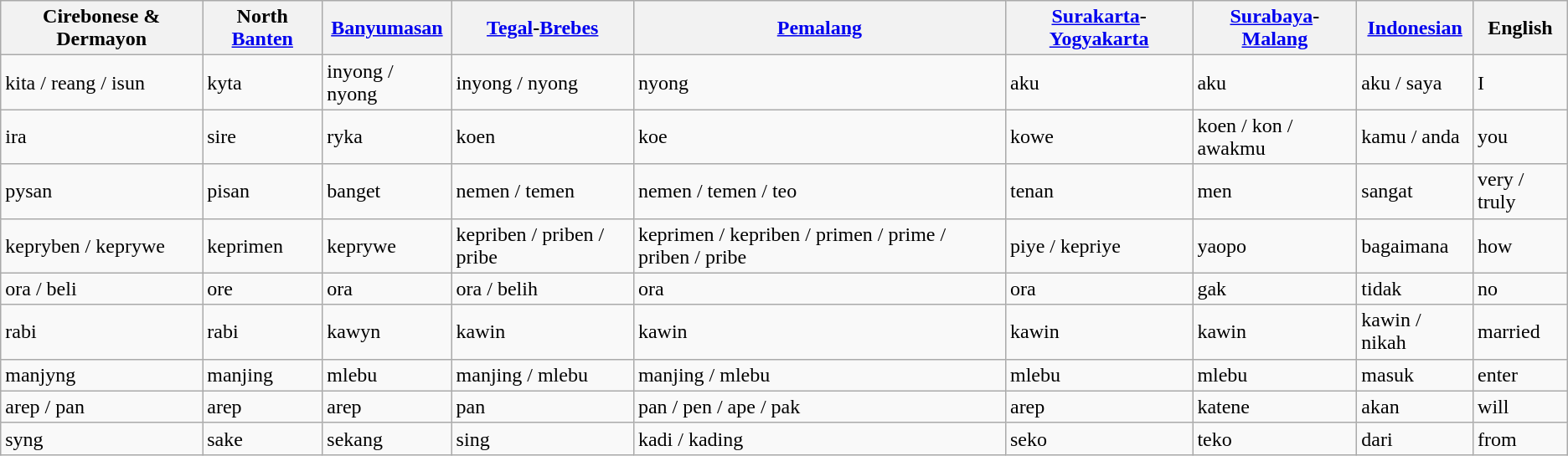<table class="wikitable">
<tr>
<th>Cirebonese & Dermayon</th>
<th>North <a href='#'>Banten</a></th>
<th><a href='#'>Banyumasan</a></th>
<th><a href='#'>Tegal</a>-<a href='#'>Brebes</a></th>
<th><a href='#'>Pemalang</a></th>
<th><a href='#'>Surakarta</a>-<a href='#'>Yogyakarta</a></th>
<th><a href='#'>Surabaya</a>-<a href='#'>Malang</a></th>
<th><a href='#'>Indonesian</a></th>
<th>English</th>
</tr>
<tr>
<td>kita / reang / isun</td>
<td>kyta</td>
<td>inyong / nyong</td>
<td>inyong / nyong</td>
<td>nyong</td>
<td>aku</td>
<td>aku</td>
<td>aku / saya</td>
<td>I</td>
</tr>
<tr>
<td>ira</td>
<td>sire</td>
<td>ryka</td>
<td>koen</td>
<td>koe</td>
<td>kowe</td>
<td>koen / kon / awakmu</td>
<td>kamu / anda</td>
<td>you</td>
</tr>
<tr>
<td>pysan</td>
<td>pisan</td>
<td>banget</td>
<td>nemen / temen</td>
<td>nemen / temen / teo</td>
<td>tenan</td>
<td>men</td>
<td>sangat</td>
<td>very / truly</td>
</tr>
<tr>
<td>kepryben / keprywe</td>
<td>keprimen</td>
<td>keprywe</td>
<td>kepriben / priben / pribe</td>
<td>keprimen / kepriben / primen / prime / priben / pribe</td>
<td>piye / kepriye</td>
<td>yaopo</td>
<td>bagaimana</td>
<td>how</td>
</tr>
<tr>
<td>ora / beli</td>
<td>ore</td>
<td>ora</td>
<td>ora / belih</td>
<td>ora</td>
<td>ora</td>
<td>gak</td>
<td>tidak</td>
<td>no</td>
</tr>
<tr>
<td>rabi</td>
<td>rabi</td>
<td>kawyn</td>
<td>kawin</td>
<td>kawin</td>
<td>kawin</td>
<td>kawin</td>
<td>kawin / nikah</td>
<td>married</td>
</tr>
<tr>
<td>manjyng</td>
<td>manjing</td>
<td>mlebu</td>
<td>manjing / mlebu</td>
<td>manjing / mlebu</td>
<td>mlebu</td>
<td>mlebu</td>
<td>masuk</td>
<td>enter</td>
</tr>
<tr>
<td>arep / pan</td>
<td>arep</td>
<td>arep</td>
<td>pan</td>
<td>pan / pen / ape / pak</td>
<td>arep</td>
<td>katene</td>
<td>akan</td>
<td>will</td>
</tr>
<tr>
<td>syng</td>
<td>sake</td>
<td>sekang</td>
<td>sing</td>
<td>kadi / kading</td>
<td>seko</td>
<td>teko</td>
<td>dari</td>
<td>from</td>
</tr>
</table>
